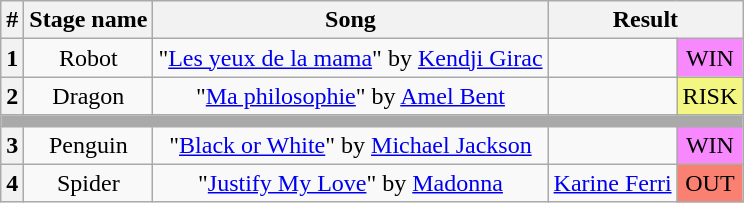<table class="wikitable plainrowheaders" style="text-align: center;">
<tr>
<th>#</th>
<th>Stage name</th>
<th>Song</th>
<th colspan="2">Result</th>
</tr>
<tr>
<th>1</th>
<td>Robot</td>
<td>"<a href='#'>Les yeux de la mama</a>" by <a href='#'>Kendji Girac</a></td>
<td></td>
<td bgcolor=#F888FD>WIN</td>
</tr>
<tr>
<th>2</th>
<td>Dragon</td>
<td>"<a href='#'>Ma philosophie</a>" by <a href='#'>Amel Bent</a></td>
<td></td>
<td bgcolor="#F3F781">RISK</td>
</tr>
<tr>
<td colspan="5" style="background:darkgray"></td>
</tr>
<tr>
<th>3</th>
<td>Penguin</td>
<td>"<a href='#'>Black or White</a>" by <a href='#'>Michael Jackson</a></td>
<td></td>
<td bgcolor=#F888FD>WIN</td>
</tr>
<tr>
<th>4</th>
<td>Spider</td>
<td>"<a href='#'>Justify My Love</a>" by <a href='#'>Madonna</a></td>
<td><a href='#'>Karine Ferri</a></td>
<td bgcolor="salmon">OUT</td>
</tr>
</table>
